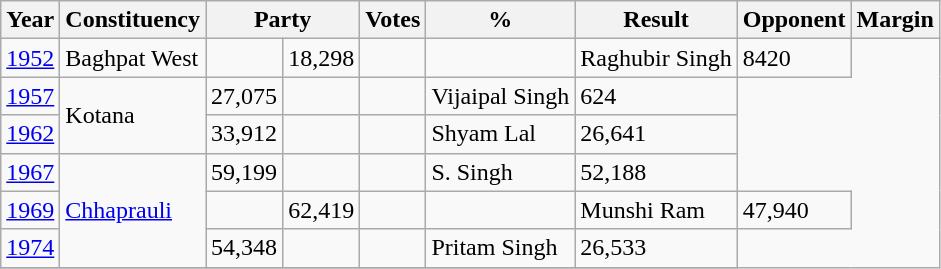<table class="wikitable">
<tr>
<th>Year</th>
<th>Constituency</th>
<th colspan=2>Party</th>
<th>Votes</th>
<th>%</th>
<th>Result</th>
<th>Opponent</th>
<th>Margin</th>
</tr>
<tr>
<td><a href='#'>1952</a></td>
<td>Baghpat West</td>
<td></td>
<td>18,298</td>
<td></td>
<td></td>
<td>Raghubir Singh</td>
<td>8420</td>
</tr>
<tr>
<td><a href='#'>1957</a></td>
<td rowspan=2>Kotana</td>
<td>27,075</td>
<td></td>
<td></td>
<td>Vijaipal Singh</td>
<td>624</td>
</tr>
<tr>
<td><a href='#'>1962</a></td>
<td>33,912</td>
<td></td>
<td></td>
<td>Shyam Lal</td>
<td>26,641</td>
</tr>
<tr>
<td><a href='#'>1967</a></td>
<td rowspan=3><a href='#'>Chhaprauli</a></td>
<td>59,199</td>
<td></td>
<td></td>
<td>S. Singh</td>
<td>52,188</td>
</tr>
<tr>
<td><a href='#'>1969</a></td>
<td></td>
<td>62,419</td>
<td></td>
<td></td>
<td>Munshi Ram</td>
<td>47,940</td>
</tr>
<tr>
<td><a href='#'>1974</a></td>
<td>54,348</td>
<td></td>
<td></td>
<td>Pritam Singh</td>
<td>26,533</td>
</tr>
<tr>
</tr>
</table>
